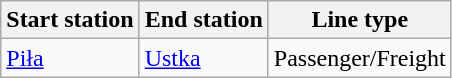<table class="wikitable">
<tr>
<th>Start station</th>
<th>End station</th>
<th>Line type</th>
</tr>
<tr>
<td><a href='#'>Piła</a></td>
<td><a href='#'>Ustka</a></td>
<td>Passenger/Freight</td>
</tr>
</table>
